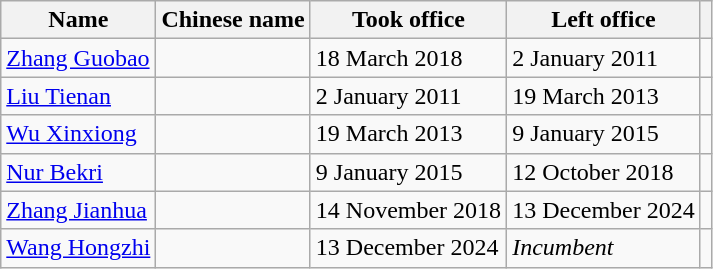<table class="wikitable">
<tr>
<th>Name</th>
<th>Chinese name</th>
<th>Took office</th>
<th>Left office</th>
<th></th>
</tr>
<tr>
<td><a href='#'>Zhang Guobao</a></td>
<td></td>
<td>18 March 2018</td>
<td>2 January 2011</td>
<td></td>
</tr>
<tr>
<td><a href='#'>Liu Tienan</a></td>
<td></td>
<td>2 January 2011</td>
<td>19 March 2013</td>
<td></td>
</tr>
<tr>
<td><a href='#'>Wu Xinxiong</a></td>
<td></td>
<td>19 March 2013</td>
<td>9 January 2015</td>
<td></td>
</tr>
<tr>
<td><a href='#'>Nur Bekri</a></td>
<td></td>
<td>9 January 2015</td>
<td>12 October 2018</td>
<td></td>
</tr>
<tr>
<td><a href='#'>Zhang Jianhua</a></td>
<td></td>
<td>14 November 2018</td>
<td>13 December 2024</td>
<td></td>
</tr>
<tr>
<td><a href='#'>Wang Hongzhi</a></td>
<td></td>
<td>13 December 2024</td>
<td><em>Incumbent</em></td>
<td></td>
</tr>
</table>
